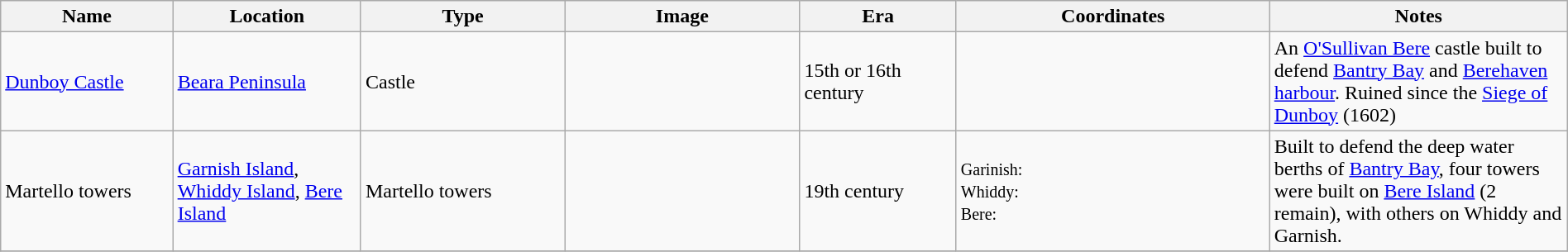<table class="wikitable" width="100%">
<tr>
<th width=11%>Name</th>
<th width=12%>Location</th>
<th width=13%>Type</th>
<th width=15%>Image</th>
<th width=10%>Era</th>
<th width=20%>Coordinates</th>
<th width=19%>Notes</th>
</tr>
<tr>
<td><a href='#'>Dunboy Castle</a></td>
<td><a href='#'>Beara Peninsula</a></td>
<td>Castle</td>
<td></td>
<td>15th or 16th century</td>
<td></td>
<td>An <a href='#'>O'Sullivan Bere</a> castle built to defend <a href='#'>Bantry Bay</a> and <a href='#'>Berehaven harbour</a>. Ruined since the <a href='#'>Siege of Dunboy</a> (1602)</td>
</tr>
<tr>
<td>Martello towers</td>
<td><a href='#'>Garnish Island</a>, <a href='#'>Whiddy Island</a>, <a href='#'>Bere Island</a></td>
<td>Martello towers</td>
<td></td>
<td>19th century</td>
<td><small>Garinish:<br>Whiddy:<br>Bere:</small></td>
<td>Built to defend the deep water berths of <a href='#'>Bantry Bay</a>, four towers were built on <a href='#'>Bere Island</a> (2 remain), with others on Whiddy and Garnish.</td>
</tr>
<tr>
</tr>
</table>
